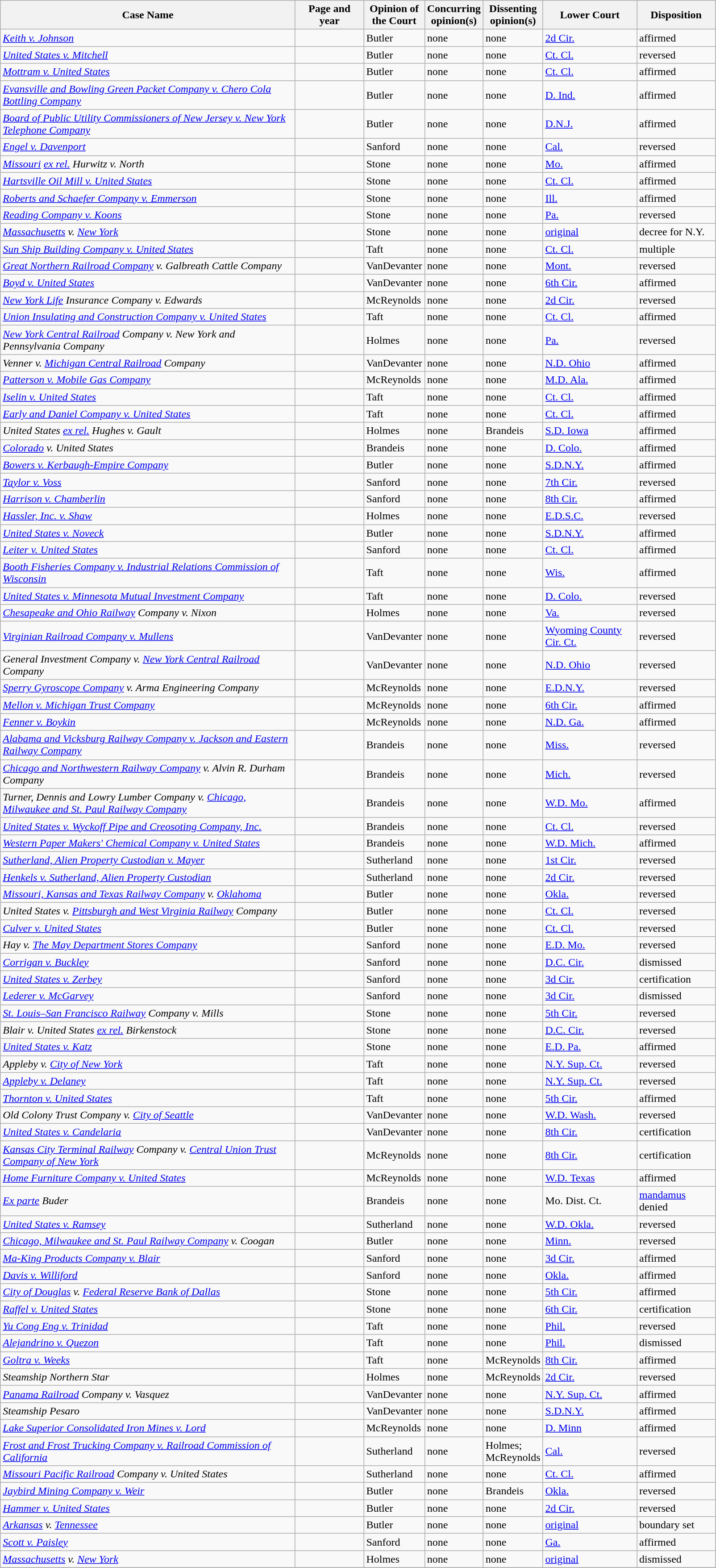<table class="wikitable sortable">
<tr>
<th scope="col" style="width: 433px;">Case Name</th>
<th scope="col" style="width: 95px;">Page and year</th>
<th scope="col" style="width: 10px;">Opinion of the Court</th>
<th scope="col" style="width: 10px;">Concurring opinion(s)</th>
<th scope="col" style="width: 10px;">Dissenting opinion(s)</th>
<th scope="col" style="width: 133px;">Lower Court</th>
<th scope="col" style="width: 110px;">Disposition</th>
</tr>
<tr>
<td><em><a href='#'>Keith v. Johnson</a></em></td>
<td align="right"></td>
<td>Butler</td>
<td>none</td>
<td>none</td>
<td><a href='#'>2d Cir.</a></td>
<td>affirmed</td>
</tr>
<tr>
<td><em><a href='#'>United States v. Mitchell</a></em></td>
<td align="right"></td>
<td>Butler</td>
<td>none</td>
<td>none</td>
<td><a href='#'>Ct. Cl.</a></td>
<td>reversed</td>
</tr>
<tr>
<td><em><a href='#'>Mottram v. United States</a></em></td>
<td align="right"></td>
<td>Butler</td>
<td>none</td>
<td>none</td>
<td><a href='#'>Ct. Cl.</a></td>
<td>affirmed</td>
</tr>
<tr>
<td><em><a href='#'>Evansville and Bowling Green Packet Company v. Chero Cola Bottling Company</a></em></td>
<td align="right"></td>
<td>Butler</td>
<td>none</td>
<td>none</td>
<td><a href='#'>D. Ind.</a></td>
<td>affirmed</td>
</tr>
<tr>
<td><em><a href='#'>Board of Public Utility Commissioners of New Jersey v. New York Telephone Company</a></em></td>
<td align="right"></td>
<td>Butler</td>
<td>none</td>
<td>none</td>
<td><a href='#'>D.N.J.</a></td>
<td>affirmed</td>
</tr>
<tr>
<td><em><a href='#'>Engel v. Davenport</a></em></td>
<td align="right"></td>
<td>Sanford</td>
<td>none</td>
<td>none</td>
<td><a href='#'>Cal.</a></td>
<td>reversed</td>
</tr>
<tr>
<td><em><a href='#'>Missouri</a> <a href='#'>ex rel.</a> Hurwitz v. North</em></td>
<td align="right"></td>
<td>Stone</td>
<td>none</td>
<td>none</td>
<td><a href='#'>Mo.</a></td>
<td>affirmed</td>
</tr>
<tr>
<td><em><a href='#'>Hartsville Oil Mill v. United States</a></em></td>
<td align="right"></td>
<td>Stone</td>
<td>none</td>
<td>none</td>
<td><a href='#'>Ct. Cl.</a></td>
<td>affirmed</td>
</tr>
<tr>
<td><em><a href='#'>Roberts and Schaefer Company v. Emmerson</a></em></td>
<td align="right"></td>
<td>Stone</td>
<td>none</td>
<td>none</td>
<td><a href='#'>Ill.</a></td>
<td>affirmed</td>
</tr>
<tr>
<td><em><a href='#'>Reading Company v. Koons</a></em></td>
<td align="right"></td>
<td>Stone</td>
<td>none</td>
<td>none</td>
<td><a href='#'>Pa.</a></td>
<td>reversed</td>
</tr>
<tr>
<td><em><a href='#'>Massachusetts</a> v. <a href='#'>New York</a></em></td>
<td align="right"></td>
<td>Stone</td>
<td>none</td>
<td>none</td>
<td><a href='#'>original</a></td>
<td>decree for N.Y.</td>
</tr>
<tr>
<td><em><a href='#'>Sun Ship Building Company v. United States</a></em></td>
<td align="right"></td>
<td>Taft</td>
<td>none</td>
<td>none</td>
<td><a href='#'>Ct. Cl.</a></td>
<td>multiple</td>
</tr>
<tr>
<td><em><a href='#'>Great Northern Railroad Company</a> v. Galbreath Cattle Company</em></td>
<td align="right"></td>
<td>VanDevanter</td>
<td>none</td>
<td>none</td>
<td><a href='#'>Mont.</a></td>
<td>reversed</td>
</tr>
<tr>
<td><em><a href='#'>Boyd v. United States</a></em></td>
<td align="right"></td>
<td>VanDevanter</td>
<td>none</td>
<td>none</td>
<td><a href='#'>6th Cir.</a></td>
<td>affirmed</td>
</tr>
<tr>
<td><em><a href='#'>New York Life</a> Insurance Company v. Edwards</em></td>
<td align="right"></td>
<td>McReynolds</td>
<td>none</td>
<td>none</td>
<td><a href='#'>2d Cir.</a></td>
<td>reversed</td>
</tr>
<tr>
<td><em><a href='#'>Union Insulating and Construction Company v. United States</a></em></td>
<td align="right"></td>
<td>Taft</td>
<td>none</td>
<td>none</td>
<td><a href='#'>Ct. Cl.</a></td>
<td>affirmed</td>
</tr>
<tr>
<td><em><a href='#'>New York Central Railroad</a> Company v. New York and Pennsylvania Company</em></td>
<td align="right"></td>
<td>Holmes</td>
<td>none</td>
<td>none</td>
<td><a href='#'>Pa.</a></td>
<td>reversed</td>
</tr>
<tr>
<td><em>Venner v. <a href='#'>Michigan Central Railroad</a> Company</em></td>
<td align="right"></td>
<td>VanDevanter</td>
<td>none</td>
<td>none</td>
<td><a href='#'>N.D. Ohio</a></td>
<td>affirmed</td>
</tr>
<tr>
<td><em><a href='#'>Patterson v. Mobile Gas Company</a></em></td>
<td align="right"></td>
<td>McReynolds</td>
<td>none</td>
<td>none</td>
<td><a href='#'>M.D. Ala.</a></td>
<td>affirmed</td>
</tr>
<tr>
<td><em><a href='#'>Iselin v. United States</a></em></td>
<td align="right"></td>
<td>Taft</td>
<td>none</td>
<td>none</td>
<td><a href='#'>Ct. Cl.</a></td>
<td>affirmed</td>
</tr>
<tr>
<td><em><a href='#'>Early and Daniel Company v. United States</a></em></td>
<td align="right"></td>
<td>Taft</td>
<td>none</td>
<td>none</td>
<td><a href='#'>Ct. Cl.</a></td>
<td>affirmed</td>
</tr>
<tr>
<td><em>United States <a href='#'>ex rel.</a> Hughes v. Gault</em></td>
<td align="right"></td>
<td>Holmes</td>
<td>none</td>
<td>Brandeis</td>
<td><a href='#'>S.D. Iowa</a></td>
<td>affirmed</td>
</tr>
<tr>
<td><em><a href='#'>Colorado</a> v. United States</em></td>
<td align="right"></td>
<td>Brandeis</td>
<td>none</td>
<td>none</td>
<td><a href='#'>D. Colo.</a></td>
<td>affirmed</td>
</tr>
<tr>
<td><em><a href='#'>Bowers v. Kerbaugh-Empire Company</a></em></td>
<td align="right"></td>
<td>Butler</td>
<td>none</td>
<td>none</td>
<td><a href='#'>S.D.N.Y.</a></td>
<td>affirmed</td>
</tr>
<tr>
<td><em><a href='#'>Taylor v. Voss</a></em></td>
<td align="right"></td>
<td>Sanford</td>
<td>none</td>
<td>none</td>
<td><a href='#'>7th Cir.</a></td>
<td>reversed</td>
</tr>
<tr>
<td><em><a href='#'>Harrison v. Chamberlin</a></em></td>
<td align="right"></td>
<td>Sanford</td>
<td>none</td>
<td>none</td>
<td><a href='#'>8th Cir.</a></td>
<td>affirmed</td>
</tr>
<tr>
<td><em><a href='#'>Hassler, Inc. v. Shaw</a></em></td>
<td align="right"></td>
<td>Holmes</td>
<td>none</td>
<td>none</td>
<td><a href='#'>E.D.S.C.</a></td>
<td>reversed</td>
</tr>
<tr>
<td><em><a href='#'>United States v. Noveck</a></em></td>
<td align="right"></td>
<td>Butler</td>
<td>none</td>
<td>none</td>
<td><a href='#'>S.D.N.Y.</a></td>
<td>affirmed</td>
</tr>
<tr>
<td><em><a href='#'>Leiter v. United States</a></em></td>
<td align="right"></td>
<td>Sanford</td>
<td>none</td>
<td>none</td>
<td><a href='#'>Ct. Cl.</a></td>
<td>affirmed</td>
</tr>
<tr>
<td><em><a href='#'>Booth Fisheries Company v. Industrial Relations Commission of Wisconsin</a></em></td>
<td align="right"></td>
<td>Taft</td>
<td>none</td>
<td>none</td>
<td><a href='#'>Wis.</a></td>
<td>affirmed</td>
</tr>
<tr>
<td><em><a href='#'>United States v. Minnesota Mutual Investment Company</a></em></td>
<td align="right"></td>
<td>Taft</td>
<td>none</td>
<td>none</td>
<td><a href='#'>D. Colo.</a></td>
<td>reversed</td>
</tr>
<tr>
<td><em><a href='#'>Chesapeake and Ohio Railway</a> Company v. Nixon</em></td>
<td align="right"></td>
<td>Holmes</td>
<td>none</td>
<td>none</td>
<td><a href='#'>Va.</a></td>
<td>reversed</td>
</tr>
<tr>
<td><em><a href='#'>Virginian Railroad Company v. Mullens</a></em></td>
<td align="right"></td>
<td>VanDevanter</td>
<td>none</td>
<td>none</td>
<td><a href='#'>Wyoming County Cir. Ct.</a></td>
<td>reversed</td>
</tr>
<tr>
<td><em>General Investment Company v. <a href='#'>New York Central Railroad</a> Company</em></td>
<td align="right"></td>
<td>VanDevanter</td>
<td>none</td>
<td>none</td>
<td><a href='#'>N.D. Ohio</a></td>
<td>reversed</td>
</tr>
<tr>
<td><em><a href='#'>Sperry Gyroscope Company</a> v. Arma Engineering Company</em></td>
<td align="right"></td>
<td>McReynolds</td>
<td>none</td>
<td>none</td>
<td><a href='#'>E.D.N.Y.</a></td>
<td>reversed</td>
</tr>
<tr>
<td><em><a href='#'>Mellon v. Michigan Trust Company</a></em></td>
<td align="right"></td>
<td>McReynolds</td>
<td>none</td>
<td>none</td>
<td><a href='#'>6th Cir.</a></td>
<td>affirmed</td>
</tr>
<tr>
<td><em><a href='#'>Fenner v. Boykin</a></em></td>
<td align="right"></td>
<td>McReynolds</td>
<td>none</td>
<td>none</td>
<td><a href='#'>N.D. Ga.</a></td>
<td>affirmed</td>
</tr>
<tr>
<td><em><a href='#'>Alabama and Vicksburg Railway Company v. Jackson and Eastern Railway Company</a></em></td>
<td align="right"></td>
<td>Brandeis</td>
<td>none</td>
<td>none</td>
<td><a href='#'>Miss.</a></td>
<td>reversed</td>
</tr>
<tr>
<td><em><a href='#'>Chicago and Northwestern Railway Company</a> v. Alvin R. Durham Company</em></td>
<td align="right"></td>
<td>Brandeis</td>
<td>none</td>
<td>none</td>
<td><a href='#'>Mich.</a></td>
<td>reversed</td>
</tr>
<tr>
<td><em>Turner, Dennis and Lowry Lumber Company v. <a href='#'>Chicago, Milwaukee and St. Paul Railway Company</a></em></td>
<td align="right"></td>
<td>Brandeis</td>
<td>none</td>
<td>none</td>
<td><a href='#'>W.D. Mo.</a></td>
<td>affirmed</td>
</tr>
<tr>
<td><em><a href='#'>United States v. Wyckoff Pipe and Creosoting Company, Inc.</a></em></td>
<td align="right"></td>
<td>Brandeis</td>
<td>none</td>
<td>none</td>
<td><a href='#'>Ct. Cl.</a></td>
<td>reversed</td>
</tr>
<tr>
<td><em><a href='#'>Western Paper Makers' Chemical Company v. United States</a></em></td>
<td align="right"></td>
<td>Brandeis</td>
<td>none</td>
<td>none</td>
<td><a href='#'>W.D. Mich.</a></td>
<td>affirmed</td>
</tr>
<tr>
<td><em><a href='#'>Sutherland, Alien Property Custodian v. Mayer</a></em></td>
<td align="right"></td>
<td>Sutherland</td>
<td>none</td>
<td>none</td>
<td><a href='#'>1st Cir.</a></td>
<td>reversed</td>
</tr>
<tr>
<td><em><a href='#'>Henkels v. Sutherland, Alien Property Custodian</a></em></td>
<td align="right"></td>
<td>Sutherland</td>
<td>none</td>
<td>none</td>
<td><a href='#'>2d Cir.</a></td>
<td>reversed</td>
</tr>
<tr>
<td><em><a href='#'>Missouri, Kansas and Texas Railway Company</a> v. <a href='#'>Oklahoma</a></em></td>
<td align="right"></td>
<td>Butler</td>
<td>none</td>
<td>none</td>
<td><a href='#'>Okla.</a></td>
<td>reversed</td>
</tr>
<tr>
<td><em>United States v. <a href='#'>Pittsburgh and West Virginia Railway</a> Company</em></td>
<td align="right"></td>
<td>Butler</td>
<td>none</td>
<td>none</td>
<td><a href='#'>Ct. Cl.</a></td>
<td>reversed</td>
</tr>
<tr>
<td><em><a href='#'>Culver v. United States</a></em></td>
<td align="right"></td>
<td>Butler</td>
<td>none</td>
<td>none</td>
<td><a href='#'>Ct. Cl.</a></td>
<td>reversed</td>
</tr>
<tr>
<td><em>Hay v. <a href='#'>The May Department Stores Company</a></em></td>
<td align="right"></td>
<td>Sanford</td>
<td>none</td>
<td>none</td>
<td><a href='#'>E.D. Mo.</a></td>
<td>reversed</td>
</tr>
<tr>
<td><em><a href='#'>Corrigan v. Buckley</a></em></td>
<td align="right"></td>
<td>Sanford</td>
<td>none</td>
<td>none</td>
<td><a href='#'>D.C. Cir.</a></td>
<td>dismissed</td>
</tr>
<tr>
<td><em><a href='#'>United States v. Zerbey</a></em></td>
<td align="right"></td>
<td>Sanford</td>
<td>none</td>
<td>none</td>
<td><a href='#'>3d Cir.</a></td>
<td>certification</td>
</tr>
<tr>
<td><em><a href='#'>Lederer v. McGarvey</a></em></td>
<td align="right"></td>
<td>Sanford</td>
<td>none</td>
<td>none</td>
<td><a href='#'>3d Cir.</a></td>
<td>dismissed</td>
</tr>
<tr>
<td><em><a href='#'>St. Louis–San Francisco Railway</a> Company v. Mills</em></td>
<td align="right"></td>
<td>Stone</td>
<td>none</td>
<td>none</td>
<td><a href='#'>5th Cir.</a></td>
<td>reversed</td>
</tr>
<tr>
<td><em>Blair v. United States <a href='#'>ex rel.</a> Birkenstock</em></td>
<td align="right"></td>
<td>Stone</td>
<td>none</td>
<td>none</td>
<td><a href='#'>D.C. Cir.</a></td>
<td>reversed</td>
</tr>
<tr>
<td><em><a href='#'>United States v. Katz</a></em></td>
<td align="right"></td>
<td>Stone</td>
<td>none</td>
<td>none</td>
<td><a href='#'>E.D. Pa.</a></td>
<td>affirmed</td>
</tr>
<tr>
<td><em>Appleby v. <a href='#'>City of New York</a></em></td>
<td align="right"></td>
<td>Taft</td>
<td>none</td>
<td>none</td>
<td><a href='#'>N.Y. Sup. Ct.</a></td>
<td>reversed</td>
</tr>
<tr>
<td><em><a href='#'>Appleby v. Delaney</a></em></td>
<td align="right"></td>
<td>Taft</td>
<td>none</td>
<td>none</td>
<td><a href='#'>N.Y. Sup. Ct.</a></td>
<td>reversed</td>
</tr>
<tr>
<td><em><a href='#'>Thornton v. United States</a></em></td>
<td align="right"></td>
<td>Taft</td>
<td>none</td>
<td>none</td>
<td><a href='#'>5th Cir.</a></td>
<td>affirmed</td>
</tr>
<tr>
<td><em>Old Colony Trust Company v. <a href='#'>City of Seattle</a></em></td>
<td align="right"></td>
<td>VanDevanter</td>
<td>none</td>
<td>none</td>
<td><a href='#'>W.D. Wash.</a></td>
<td>reversed</td>
</tr>
<tr>
<td><em><a href='#'>United States v. Candelaria</a></em></td>
<td align="right"></td>
<td>VanDevanter</td>
<td>none</td>
<td>none</td>
<td><a href='#'>8th Cir.</a></td>
<td>certification</td>
</tr>
<tr>
<td><em><a href='#'>Kansas City Terminal Railway</a> Company v. <a href='#'>Central Union Trust Company of New York</a></em></td>
<td align="right"></td>
<td>McReynolds</td>
<td>none</td>
<td>none</td>
<td><a href='#'>8th Cir.</a></td>
<td>certification</td>
</tr>
<tr>
<td><em><a href='#'>Home Furniture Company v. United States</a></em></td>
<td align="right"></td>
<td>McReynolds</td>
<td>none</td>
<td>none</td>
<td><a href='#'>W.D. Texas</a></td>
<td>affirmed</td>
</tr>
<tr>
<td><em><a href='#'>Ex parte</a> Buder</em></td>
<td align="right"></td>
<td>Brandeis</td>
<td>none</td>
<td>none</td>
<td>Mo. Dist. Ct.</td>
<td><a href='#'>mandamus</a> denied</td>
</tr>
<tr>
<td><em><a href='#'>United States v. Ramsey</a></em></td>
<td align="right"></td>
<td>Sutherland</td>
<td>none</td>
<td>none</td>
<td><a href='#'>W.D. Okla.</a></td>
<td>reversed</td>
</tr>
<tr>
<td><em><a href='#'>Chicago, Milwaukee and St. Paul Railway Company</a> v. Coogan</em></td>
<td align="right"></td>
<td>Butler</td>
<td>none</td>
<td>none</td>
<td><a href='#'>Minn.</a></td>
<td>reversed</td>
</tr>
<tr>
<td><em><a href='#'>Ma-King Products Company v. Blair</a></em></td>
<td align="right"></td>
<td>Sanford</td>
<td>none</td>
<td>none</td>
<td><a href='#'>3d Cir.</a></td>
<td>affirmed</td>
</tr>
<tr>
<td><em><a href='#'>Davis v. Williford</a></em></td>
<td align="right"></td>
<td>Sanford</td>
<td>none</td>
<td>none</td>
<td><a href='#'>Okla.</a></td>
<td>affirmed</td>
</tr>
<tr>
<td><em><a href='#'>City of Douglas</a> v. <a href='#'>Federal Reserve Bank of Dallas</a></em></td>
<td align="right"></td>
<td>Stone</td>
<td>none</td>
<td>none</td>
<td><a href='#'>5th Cir.</a></td>
<td>affirmed</td>
</tr>
<tr>
<td><em><a href='#'>Raffel v. United States</a></em></td>
<td align="right"></td>
<td>Stone</td>
<td>none</td>
<td>none</td>
<td><a href='#'>6th Cir.</a></td>
<td>certification</td>
</tr>
<tr>
<td><em><a href='#'>Yu Cong Eng v. Trinidad</a></em></td>
<td align="right"></td>
<td>Taft</td>
<td>none</td>
<td>none</td>
<td><a href='#'>Phil.</a></td>
<td>reversed</td>
</tr>
<tr>
<td><em><a href='#'>Alejandrino v. Quezon</a></em></td>
<td align="right"></td>
<td>Taft</td>
<td>none</td>
<td>none</td>
<td><a href='#'>Phil.</a></td>
<td>dismissed</td>
</tr>
<tr>
<td><em><a href='#'>Goltra v. Weeks</a></em></td>
<td align="right"></td>
<td>Taft</td>
<td>none</td>
<td>McReynolds</td>
<td><a href='#'>8th Cir.</a></td>
<td>affirmed</td>
</tr>
<tr>
<td><em>Steamship Northern Star</em></td>
<td align="right"></td>
<td>Holmes</td>
<td>none</td>
<td>McReynolds</td>
<td><a href='#'>2d Cir.</a></td>
<td>reversed</td>
</tr>
<tr>
<td><em><a href='#'>Panama Railroad</a> Company v. Vasquez</em></td>
<td align="right"></td>
<td>VanDevanter</td>
<td>none</td>
<td>none</td>
<td><a href='#'>N.Y. Sup. Ct.</a></td>
<td>affirmed</td>
</tr>
<tr>
<td><em>Steamship Pesaro</em></td>
<td align="right"></td>
<td>VanDevanter</td>
<td>none</td>
<td>none</td>
<td><a href='#'>S.D.N.Y.</a></td>
<td>affirmed</td>
</tr>
<tr>
<td><em><a href='#'>Lake Superior Consolidated Iron Mines v. Lord</a></em></td>
<td align="right"></td>
<td>McReynolds</td>
<td>none</td>
<td>none</td>
<td><a href='#'>D. Minn</a></td>
<td>affirmed</td>
</tr>
<tr>
<td><em><a href='#'>Frost and Frost Trucking Company v. Railroad Commission of California</a></em></td>
<td align="right"></td>
<td>Sutherland</td>
<td>none</td>
<td>Holmes; McReynolds</td>
<td><a href='#'>Cal.</a></td>
<td>reversed</td>
</tr>
<tr>
<td><em><a href='#'>Missouri Pacific Railroad</a> Company v. United States</em></td>
<td align="right"></td>
<td>Sutherland</td>
<td>none</td>
<td>none</td>
<td><a href='#'>Ct. Cl.</a></td>
<td>affirmed</td>
</tr>
<tr>
<td><em><a href='#'>Jaybird Mining Company v. Weir</a></em></td>
<td align="right"></td>
<td>Butler</td>
<td>none</td>
<td>Brandeis</td>
<td><a href='#'>Okla.</a></td>
<td>reversed</td>
</tr>
<tr>
<td><em><a href='#'>Hammer v. United States</a></em></td>
<td align="right"></td>
<td>Butler</td>
<td>none</td>
<td>none</td>
<td><a href='#'>2d Cir.</a></td>
<td>reversed</td>
</tr>
<tr>
<td><em><a href='#'>Arkansas</a> v. <a href='#'>Tennessee</a></em></td>
<td align="right"></td>
<td>Butler</td>
<td>none</td>
<td>none</td>
<td><a href='#'>original</a></td>
<td>boundary set</td>
</tr>
<tr>
<td><em><a href='#'>Scott v. Paisley</a></em></td>
<td align="right"></td>
<td>Sanford</td>
<td>none</td>
<td>none</td>
<td><a href='#'>Ga.</a></td>
<td>affirmed</td>
</tr>
<tr>
<td><em><a href='#'>Massachusetts</a> v. <a href='#'>New York</a></em></td>
<td align="right"></td>
<td>Holmes</td>
<td>none</td>
<td>none</td>
<td><a href='#'>original</a></td>
<td>dismissed</td>
</tr>
<tr>
</tr>
</table>
